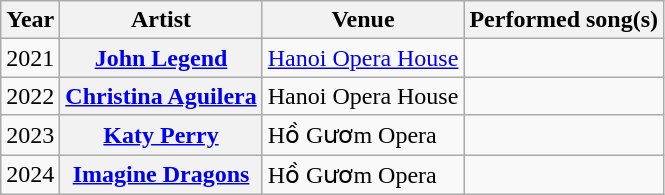<table class="wikitable sortable plainrowheaders">
<tr>
<th>Year</th>
<th>Artist</th>
<th>Venue</th>
<th>Performed song(s)</th>
</tr>
<tr>
<td align="center">2021</td>
<th scope="row"><a href='#'>John Legend</a></th>
<td><a href='#'>Hanoi Opera House</a></td>
<td></td>
</tr>
<tr>
<td align="center">2022</td>
<th scope="row"><a href='#'>Christina Aguilera</a></th>
<td>Hanoi Opera House</td>
<td></td>
</tr>
<tr>
<td align="center">2023</td>
<th scope="row"><a href='#'>Katy Perry</a></th>
<td>Hồ Gươm Opera</td>
<td></td>
</tr>
<tr>
<td align="center">2024</td>
<th scope="row"><a href='#'>Imagine Dragons</a></th>
<td>Hồ Gươm Opera</td>
<td></td>
</tr>
</table>
